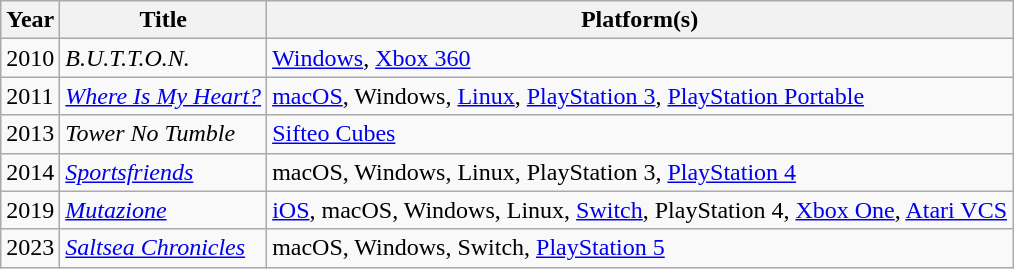<table class="wikitable sortable">
<tr>
<th>Year</th>
<th>Title</th>
<th>Platform(s)</th>
</tr>
<tr>
<td>2010</td>
<td><em>B.U.T.T.O.N.</em></td>
<td><a href='#'>Windows</a>, <a href='#'>Xbox 360</a></td>
</tr>
<tr>
<td>2011</td>
<td><em><a href='#'>Where Is My Heart?</a></em></td>
<td><a href='#'>macOS</a>, Windows, <a href='#'>Linux</a>, <a href='#'>PlayStation 3</a>, <a href='#'>PlayStation Portable</a></td>
</tr>
<tr>
<td>2013</td>
<td><em>Tower No Tumble</em></td>
<td><a href='#'>Sifteo Cubes</a></td>
</tr>
<tr>
<td>2014</td>
<td><em><a href='#'>Sportsfriends</a></em></td>
<td>macOS, Windows, Linux, PlayStation 3, <a href='#'>PlayStation 4</a></td>
</tr>
<tr>
<td>2019</td>
<td><em><a href='#'>Mutazione</a></em></td>
<td><a href='#'>iOS</a>, macOS, Windows, Linux, <a href='#'>Switch</a>, PlayStation 4,  <a href='#'>Xbox One</a>, <a href='#'>Atari VCS</a></td>
</tr>
<tr>
<td>2023</td>
<td><em><a href='#'>Saltsea Chronicles</a></em></td>
<td>macOS, Windows, Switch, <a href='#'>PlayStation 5</a></td>
</tr>
</table>
